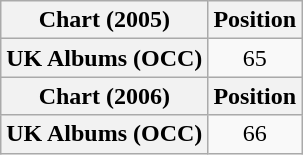<table class="wikitable plainrowheaders" style="text-align:center">
<tr>
<th scope="col">Chart (2005)</th>
<th scope="col">Position</th>
</tr>
<tr>
<th scope="row">UK Albums (OCC)</th>
<td>65</td>
</tr>
<tr>
<th scope="col">Chart (2006)</th>
<th scope="col">Position</th>
</tr>
<tr>
<th scope="row">UK Albums (OCC)</th>
<td>66</td>
</tr>
</table>
